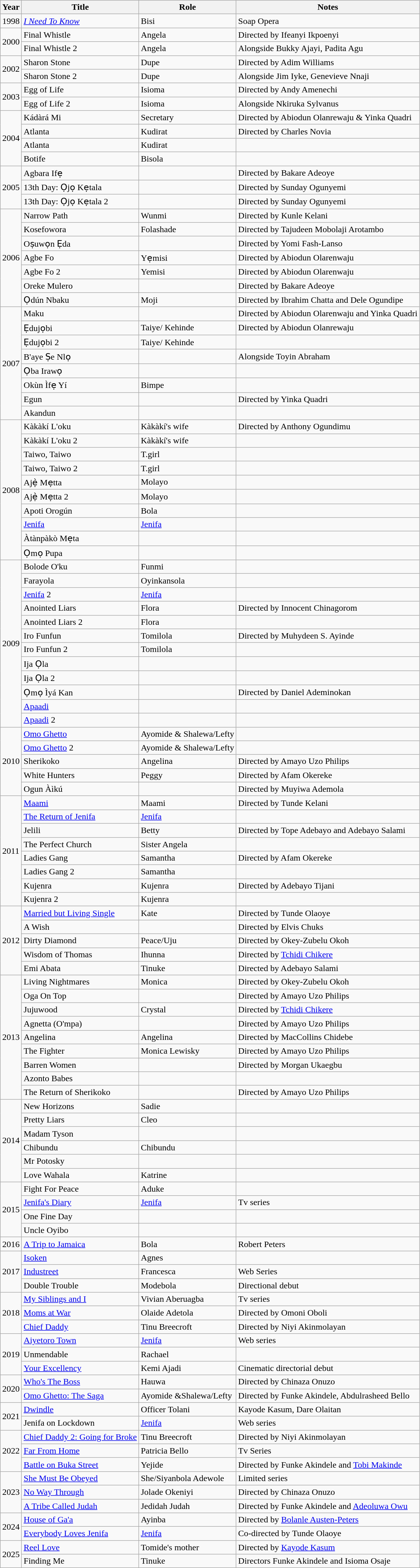<table class="wikitable">
<tr>
<th>Year</th>
<th>Title</th>
<th>Role</th>
<th>Notes</th>
</tr>
<tr>
<td>1998</td>
<td><em><a href='#'>I Need To Know</a></em></td>
<td>Bisi</td>
<td>Soap Opera</td>
</tr>
<tr>
<td rowspan="2">2000</td>
<td>Final Whistle</td>
<td>Angela</td>
<td>Directed by Ifeanyi Ikpoenyi</td>
</tr>
<tr>
<td>Final Whistle 2</td>
<td>Angela</td>
<td>Alongside Bukky Ajayi, Padita Agu</td>
</tr>
<tr>
<td rowspan="2">2002</td>
<td>Sharon Stone</td>
<td>Dupe</td>
<td>Directed by Adim Williams</td>
</tr>
<tr>
<td>Sharon Stone 2</td>
<td>Dupe</td>
<td>Alongside Jim Iyke, Genevieve Nnaji</td>
</tr>
<tr>
<td rowspan="2">2003</td>
<td>Egg of Life</td>
<td>Isioma</td>
<td>Directed by Andy Amenechi</td>
</tr>
<tr>
<td>Egg of Life 2</td>
<td>Isioma</td>
<td>Alongside Nkiruka Sylvanus</td>
</tr>
<tr>
<td rowspan="4">2004</td>
<td>Kádàrá Mi</td>
<td>Secretary</td>
<td>Directed by Abiodun Olanrewaju & Yinka Quadri</td>
</tr>
<tr>
<td>Atlanta</td>
<td>Kudirat</td>
<td>Directed by Charles Novia</td>
</tr>
<tr>
<td>Atlanta</td>
<td>Kudirat</td>
<td></td>
</tr>
<tr>
<td>Botife</td>
<td>Bisola</td>
<td></td>
</tr>
<tr>
<td rowspan="3">2005</td>
<td>Agbara Ifẹ</td>
<td></td>
<td>Directed by Bakare Adeoye</td>
</tr>
<tr>
<td>13th Day: Ọjọ Kẹtala</td>
<td></td>
<td>Directed by Sunday Ogunyemi</td>
</tr>
<tr>
<td>13th Day: Ọjọ Kẹtala 2</td>
<td></td>
<td>Directed by Sunday Ogunyemi</td>
</tr>
<tr>
<td rowspan="7">2006</td>
<td>Narrow Path</td>
<td>Wunmi</td>
<td>Directed by Kunle Kelani</td>
</tr>
<tr>
<td>Kosefowora</td>
<td>Folashade</td>
<td>Directed by Tajudeen Mobolaji Arotambo</td>
</tr>
<tr>
<td>Oṣuwọn Ẹda</td>
<td></td>
<td>Directed by Yomi Fash-Lanso</td>
</tr>
<tr>
<td>Agbe Fo</td>
<td>Yẹmisi</td>
<td>Directed by Abiodun Olarenwaju</td>
</tr>
<tr>
<td>Agbe Fo 2</td>
<td>Yemisi</td>
<td>Directed by Abiodun Olarenwaju</td>
</tr>
<tr>
<td>Oreke Mulero</td>
<td></td>
<td>Directed by Bakare Adeoye</td>
</tr>
<tr>
<td>Ọdún Nbaku</td>
<td>Moji</td>
<td>Directed by Ibrahim Chatta and Dele Ogundipe</td>
</tr>
<tr>
<td rowspan="8">2007</td>
<td>Maku</td>
<td></td>
<td>Directed by Abiodun Olarenwaju and Yinka Quadri</td>
</tr>
<tr>
<td>Ẹdujọbi</td>
<td>Taiye/ Kehinde</td>
<td>Directed by Abiodun Olanrewaju</td>
</tr>
<tr>
<td>Ẹdujọbi 2</td>
<td>Taiye/ Kehinde</td>
<td></td>
</tr>
<tr>
<td>B'aye Ṣe Nlọ</td>
<td></td>
<td>Alongside Toyin Abraham</td>
</tr>
<tr>
<td>Ọba Irawọ</td>
<td></td>
<td></td>
</tr>
<tr>
<td>Okùn Ìfẹ Yí</td>
<td>Bimpe</td>
<td></td>
</tr>
<tr>
<td>Egun</td>
<td></td>
<td>Directed by Yinka Quadri</td>
</tr>
<tr>
<td>Akandun</td>
<td></td>
<td></td>
</tr>
<tr>
<td rowspan="10">2008</td>
<td>Kàkàkí L'oku</td>
<td>Kàkàkí's wife</td>
<td>Directed by Anthony Ogundimu</td>
</tr>
<tr>
<td>Kàkàkí L'oku 2</td>
<td>Kàkàkí's wife</td>
<td></td>
</tr>
<tr>
<td>Taiwo, Taiwo</td>
<td>T.girl</td>
<td></td>
</tr>
<tr>
<td>Taiwo, Taiwo 2</td>
<td>T.girl</td>
<td></td>
</tr>
<tr>
<td>Ajẹ̀ Mẹtta</td>
<td>Molayo</td>
<td></td>
</tr>
<tr>
<td>Ajẹ̀ Mẹtta 2</td>
<td>Molayo</td>
<td></td>
</tr>
<tr>
<td>Apoti Orogún</td>
<td>Bola</td>
<td></td>
</tr>
<tr>
<td><a href='#'>Jenifa</a></td>
<td><a href='#'>Jenifa</a></td>
<td></td>
</tr>
<tr>
<td>Àtànpàkò Mẹta</td>
<td></td>
<td></td>
</tr>
<tr>
<td>Ọmọ Pupa</td>
<td></td>
<td></td>
</tr>
<tr>
<td rowspan="12">2009</td>
<td>Bolode O'ku</td>
<td>Funmi</td>
<td></td>
</tr>
<tr>
<td>Farayola</td>
<td>Oyinkansola</td>
<td></td>
</tr>
<tr>
<td><a href='#'>Jenifa</a> 2</td>
<td><a href='#'>Jenifa</a></td>
<td></td>
</tr>
<tr>
<td>Anointed Liars</td>
<td>Flora</td>
<td>Directed by Innocent Chinagorom</td>
</tr>
<tr>
<td>Anointed Liars 2</td>
<td>Flora</td>
<td></td>
</tr>
<tr>
<td>Iro Funfun</td>
<td>Tomilola</td>
<td>Directed by Muhydeen S. Ayinde</td>
</tr>
<tr>
<td>Iro Funfun 2</td>
<td>Tomilola</td>
<td></td>
</tr>
<tr>
<td>Ija Ọla</td>
<td></td>
<td></td>
</tr>
<tr>
<td>Ija Ọla 2</td>
<td></td>
<td></td>
</tr>
<tr>
<td>Ọmọ Ìyá Kan</td>
<td></td>
<td>Directed by Daniel Ademinokan</td>
</tr>
<tr>
<td><a href='#'>Apaadi</a></td>
<td></td>
<td></td>
</tr>
<tr>
<td><a href='#'>Apaadi</a> 2</td>
<td></td>
<td></td>
</tr>
<tr>
<td rowspan="5">2010</td>
<td><a href='#'>Omo Ghetto</a></td>
<td>Ayomide & Shalewa/Lefty</td>
<td></td>
</tr>
<tr>
<td><a href='#'>Omo Ghetto</a> 2</td>
<td>Ayomide & Shalewa/Lefty</td>
<td></td>
</tr>
<tr>
<td>Sherikoko</td>
<td>Angelina</td>
<td>Directed by Amayo Uzo Philips</td>
</tr>
<tr>
<td>White Hunters</td>
<td>Peggy</td>
<td>Directed by Afam Okereke</td>
</tr>
<tr>
<td>Ogun Àìkú</td>
<td></td>
<td>Directed by Muyiwa Ademola</td>
</tr>
<tr>
<td rowspan="8">2011</td>
<td><a href='#'>Maami</a></td>
<td>Maami</td>
<td>Directed by Tunde Kelani</td>
</tr>
<tr>
<td><a href='#'>The Return of Jenifa</a></td>
<td><a href='#'>Jenifa</a></td>
<td></td>
</tr>
<tr>
<td>Jelili</td>
<td>Betty</td>
<td>Directed by Tope Adebayo and Adebayo Salami</td>
</tr>
<tr>
<td>The Perfect Church</td>
<td>Sister Angela</td>
<td></td>
</tr>
<tr>
<td>Ladies Gang</td>
<td>Samantha</td>
<td>Directed by Afam Okereke</td>
</tr>
<tr>
<td>Ladies Gang 2</td>
<td>Samantha</td>
<td></td>
</tr>
<tr>
<td>Kujenra</td>
<td>Kujenra</td>
<td>Directed by Adebayo Tijani</td>
</tr>
<tr>
<td>Kujenra 2</td>
<td>Kujenra</td>
<td></td>
</tr>
<tr>
<td rowspan="5">2012</td>
<td><a href='#'>Married but Living Single</a></td>
<td>Kate</td>
<td>Directed by Tunde Olaoye</td>
</tr>
<tr>
<td>A Wish</td>
<td></td>
<td>Directed by Elvis Chuks</td>
</tr>
<tr>
<td>Dirty Diamond</td>
<td>Peace/Uju</td>
<td>Directed by Okey-Zubelu Okoh</td>
</tr>
<tr>
<td>Wisdom of Thomas</td>
<td>Ihunna</td>
<td>Directed by <a href='#'>Tchidi Chikere</a></td>
</tr>
<tr>
<td>Emi Abata</td>
<td>Tinuke</td>
<td>Directed by Adebayo Salami</td>
</tr>
<tr>
<td rowspan="9">2013</td>
<td>Living Nightmares</td>
<td>Monica</td>
<td>Directed by Okey-Zubelu Okoh</td>
</tr>
<tr>
<td>Oga On Top</td>
<td></td>
<td>Directed by Amayo Uzo Philips</td>
</tr>
<tr>
<td>Jujuwood</td>
<td>Crystal</td>
<td>Directed by <a href='#'>Tchidi Chikere</a></td>
</tr>
<tr>
<td>Agnetta (O'mpa)</td>
<td></td>
<td>Directed by Amayo Uzo Philips</td>
</tr>
<tr>
<td>Angelina</td>
<td>Angelina</td>
<td>Directed by MacCollins Chidebe</td>
</tr>
<tr>
<td>The Fighter</td>
<td>Monica Lewisky</td>
<td>Directed by Amayo Uzo Philips</td>
</tr>
<tr>
<td>Barren Women</td>
<td></td>
<td>Directed by Morgan Ukaegbu</td>
</tr>
<tr>
<td>Azonto Babes</td>
<td></td>
<td></td>
</tr>
<tr>
<td>The Return of Sherikoko</td>
<td></td>
<td>Directed by Amayo Uzo Philips</td>
</tr>
<tr>
<td rowspan="6">2014</td>
<td>New Horizons</td>
<td>Sadie</td>
<td></td>
</tr>
<tr>
<td>Pretty Liars</td>
<td>Cleo</td>
<td></td>
</tr>
<tr>
<td>Madam Tyson</td>
<td></td>
<td></td>
</tr>
<tr>
<td>Chibundu</td>
<td>Chibundu</td>
<td></td>
</tr>
<tr>
<td>Mr Potosky</td>
<td></td>
<td></td>
</tr>
<tr>
<td>Love Wahala</td>
<td>Katrine</td>
<td></td>
</tr>
<tr>
<td rowspan="4">2015</td>
<td>Fight For Peace</td>
<td>Aduke</td>
<td></td>
</tr>
<tr>
<td><a href='#'>Jenifa's Diary</a></td>
<td><a href='#'>Jenifa</a></td>
<td>Tv series</td>
</tr>
<tr>
<td>One Fine Day</td>
<td></td>
<td></td>
</tr>
<tr>
<td>Uncle Oyibo</td>
<td></td>
<td></td>
</tr>
<tr>
<td>2016</td>
<td><a href='#'>A Trip to Jamaica</a></td>
<td>Bola</td>
<td>Robert Peters</td>
</tr>
<tr>
<td rowspan="3">2017</td>
<td><a href='#'>Isoken</a></td>
<td>Agnes</td>
<td></td>
</tr>
<tr>
<td><a href='#'>Industreet</a></td>
<td>Francesca</td>
<td>Web Series</td>
</tr>
<tr>
<td>Double Trouble</td>
<td>Modebola</td>
<td>Directional debut</td>
</tr>
<tr>
<td rowspan="3">2018</td>
<td><a href='#'>My Siblings and I</a></td>
<td>Vivian Aberuagba</td>
<td>Tv series</td>
</tr>
<tr>
<td><a href='#'>Moms at War</a></td>
<td>Olaide Adetola</td>
<td>Directed by Omoni Oboli</td>
</tr>
<tr>
<td><a href='#'>Chief Daddy</a></td>
<td>Tinu Breecroft</td>
<td>Directed by Niyi Akinmolayan</td>
</tr>
<tr>
<td rowspan="3">2019</td>
<td><a href='#'>Aiyetoro Town</a></td>
<td><a href='#'>Jenifa</a></td>
<td>Web series</td>
</tr>
<tr>
<td>Unmendable</td>
<td>Rachael</td>
<td></td>
</tr>
<tr>
<td><a href='#'>Your Excellency</a></td>
<td>Kemi Ajadi</td>
<td>Cinematic directorial debut</td>
</tr>
<tr>
<td rowspan="2">2020</td>
<td><a href='#'>Who's The Boss</a></td>
<td>Hauwa</td>
<td>Directed by Chinaza Onuzo</td>
</tr>
<tr>
<td><a href='#'>Omo Ghetto: The Saga</a></td>
<td>Ayomide &Shalewa/Lefty</td>
<td>Directed by Funke Akindele, Abdulrasheed Bello</td>
</tr>
<tr>
<td rowspan="2">2021</td>
<td><a href='#'>Dwindle</a></td>
<td>Officer Tolani</td>
<td>Kayode Kasum, Dare Olaitan</td>
</tr>
<tr>
<td>Jenifa on Lockdown</td>
<td><a href='#'>Jenifa</a></td>
<td>Web series</td>
</tr>
<tr>
<td rowspan="3">2022</td>
<td><a href='#'>Chief Daddy 2: Going for Broke</a></td>
<td>Tinu Breecroft</td>
<td>Directed by Niyi Akinmolayan</td>
</tr>
<tr>
<td><a href='#'>Far From Home</a></td>
<td>Patricia Bello</td>
<td>Tv Series</td>
</tr>
<tr>
<td><a href='#'>Battle on Buka Street</a></td>
<td>Yejide</td>
<td>Directed by Funke Akindele and <a href='#'>Tobi Makinde</a></td>
</tr>
<tr>
<td rowspan="3">2023</td>
<td><a href='#'>She Must Be Obeyed</a></td>
<td>She/Siyanbola Adewole</td>
<td>Limited series</td>
</tr>
<tr>
<td><a href='#'>No Way Through</a></td>
<td>Jolade Okeniyi</td>
<td>Directed by Chinaza Onuzo</td>
</tr>
<tr>
<td><a href='#'>A Tribe Called Judah</a></td>
<td>Jedidah Judah</td>
<td>Directed by Funke Akindele and <a href='#'>Adeoluwa Owu</a></td>
</tr>
<tr>
<td rowspan=2>2024</td>
<td><a href='#'>House of Ga'a</a></td>
<td>Ayinba</td>
<td>Directed by <a href='#'>Bolanle Austen-Peters</a></td>
</tr>
<tr>
<td><a href='#'>Everybody Loves Jenifa</a></td>
<td><a href='#'>Jenifa</a></td>
<td>Co-directed by Tunde Olaoye</td>
</tr>
<tr>
<td rowspan=2>2025</td>
<td><a href='#'>Reel Love</a></td>
<td>Tomide's mother</td>
<td>Directed by <a href='#'>Kayode Kasum</a></td>
</tr>
<tr>
<td>Finding Me</td>
<td>Tinuke</td>
<td>Directors Funke Akindele and Isioma Osaje</td>
</tr>
</table>
